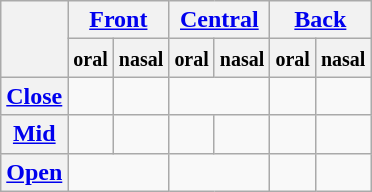<table class="wikitable" style="text-align:center">
<tr>
<th rowspan="2"></th>
<th colspan="2"><a href='#'>Front</a></th>
<th colspan="2"><a href='#'>Central</a></th>
<th colspan="2"><a href='#'>Back</a></th>
</tr>
<tr>
<th><small>oral</small></th>
<th><small>nasal</small></th>
<th><small>oral</small></th>
<th><small>nasal</small></th>
<th><small>oral</small></th>
<th><small>nasal</small></th>
</tr>
<tr align="center">
<th><a href='#'>Close</a></th>
<td> </td>
<td> </td>
<td colspan="2"></td>
<td> </td>
<td> </td>
</tr>
<tr align="center">
<th><a href='#'>Mid</a></th>
<td></td>
<td></td>
<td></td>
<td></td>
<td></td>
<td></td>
</tr>
<tr align="center">
<th><a href='#'>Open</a></th>
<td colspan="2"></td>
<td colspan="2"></td>
<td></td>
<td></td>
</tr>
</table>
